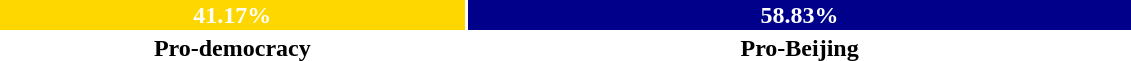<table style="width:60%; text-align:center;">
<tr style="color:white;">
<td style="background:gold; width:41.17%;"><strong>41.17%</strong></td>
<td style="background:darkblue; width:58.83%;"><strong>58.83%</strong></td>
</tr>
<tr>
<td><span><strong>Pro-democracy</strong></span></td>
<td><span><strong>Pro-Beijing</strong></span></td>
</tr>
</table>
